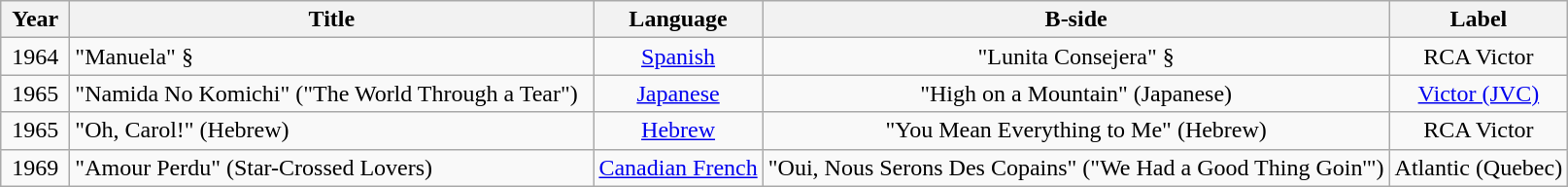<table class="wikitable" style="text-align: center">
<tr>
<th style="width:2.5em">Year</th>
<th style="width:22em">Title</th>
<th>Language</th>
<th>B-side</th>
<th>Label</th>
</tr>
<tr>
<td>1964</td>
<td align="left">"Manuela" §</td>
<td><a href='#'>Spanish</a></td>
<td>"Lunita Consejera" §</td>
<td>RCA Victor</td>
</tr>
<tr>
<td>1965</td>
<td align="left">"Namida No Komichi" ("The World Through a Tear")</td>
<td><a href='#'>Japanese</a></td>
<td>"High on a Mountain" (Japanese)</td>
<td><a href='#'>Victor (JVC)</a></td>
</tr>
<tr>
<td>1965</td>
<td align="left">"Oh, Carol!" (Hebrew)</td>
<td><a href='#'>Hebrew</a></td>
<td>"You Mean Everything to Me" (Hebrew)</td>
<td>RCA Victor</td>
</tr>
<tr>
<td>1969</td>
<td align="left">"Amour Perdu" (Star-Crossed Lovers)</td>
<td><a href='#'>Canadian French</a></td>
<td>"Oui, Nous Serons Des Copains" ("We Had a Good Thing Goin'")</td>
<td>Atlantic (Quebec)</td>
</tr>
</table>
